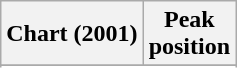<table class="wikitable plainrowheaders sortable" style="text-align:center;">
<tr>
<th scope="col">Chart (2001)</th>
<th scope="col">Peak<br>position</th>
</tr>
<tr>
</tr>
<tr>
</tr>
</table>
